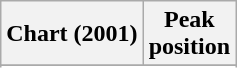<table class="wikitable plainrowheaders sortable">
<tr>
<th>Chart (2001)</th>
<th>Peak<br>position</th>
</tr>
<tr>
</tr>
<tr>
</tr>
<tr>
</tr>
<tr>
</tr>
<tr>
</tr>
<tr>
</tr>
</table>
